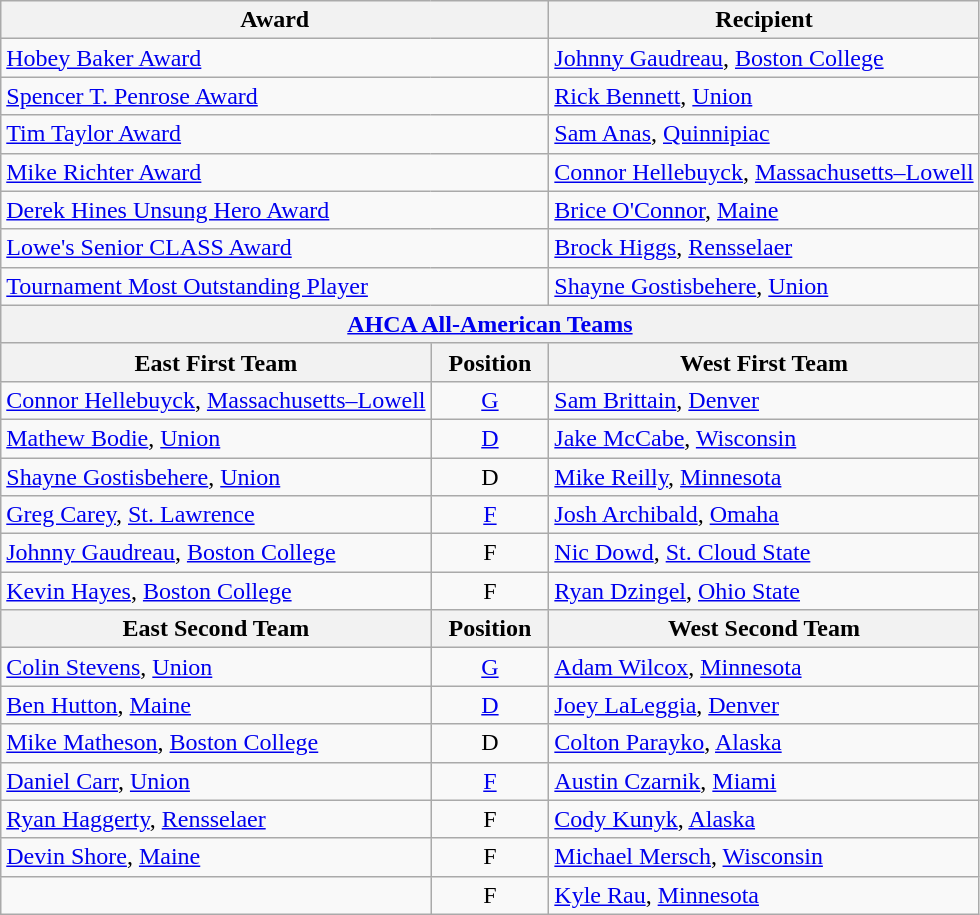<table class="wikitable">
<tr>
<th colspan=2>Award</th>
<th>Recipient</th>
</tr>
<tr>
<td colspan=2><a href='#'>Hobey Baker Award</a></td>
<td><a href='#'>Johnny Gaudreau</a>, <a href='#'>Boston College</a></td>
</tr>
<tr>
<td colspan=2><a href='#'>Spencer T. Penrose Award</a></td>
<td><a href='#'>Rick Bennett</a>, <a href='#'>Union</a></td>
</tr>
<tr>
<td colspan=2><a href='#'>Tim Taylor Award</a></td>
<td><a href='#'>Sam Anas</a>, <a href='#'>Quinnipiac</a></td>
</tr>
<tr>
<td colspan=2><a href='#'>Mike Richter Award</a></td>
<td><a href='#'>Connor Hellebuyck</a>, <a href='#'>Massachusetts–Lowell</a></td>
</tr>
<tr>
<td colspan=2><a href='#'>Derek Hines Unsung Hero Award</a></td>
<td><a href='#'>Brice O'Connor</a>, <a href='#'>Maine</a></td>
</tr>
<tr>
<td colspan=2><a href='#'>Lowe's Senior CLASS Award</a></td>
<td><a href='#'>Brock Higgs</a>, <a href='#'>Rensselaer</a></td>
</tr>
<tr>
<td colspan=2><a href='#'>Tournament Most Outstanding Player</a></td>
<td><a href='#'>Shayne Gostisbehere</a>, <a href='#'>Union</a></td>
</tr>
<tr>
<th colspan=3><a href='#'>AHCA All-American Teams</a></th>
</tr>
<tr>
<th>East First Team</th>
<th>  Position  </th>
<th>West First Team</th>
</tr>
<tr>
<td><a href='#'>Connor Hellebuyck</a>, <a href='#'>Massachusetts–Lowell</a></td>
<td align=center><a href='#'>G</a></td>
<td><a href='#'>Sam Brittain</a>, <a href='#'>Denver</a></td>
</tr>
<tr>
<td><a href='#'>Mathew Bodie</a>, <a href='#'>Union</a></td>
<td align=center><a href='#'>D</a></td>
<td><a href='#'>Jake McCabe</a>, <a href='#'>Wisconsin</a></td>
</tr>
<tr>
<td><a href='#'>Shayne Gostisbehere</a>, <a href='#'>Union</a></td>
<td align=center>D</td>
<td><a href='#'>Mike Reilly</a>, <a href='#'>Minnesota</a></td>
</tr>
<tr>
<td><a href='#'>Greg Carey</a>, <a href='#'>St. Lawrence</a></td>
<td align=center><a href='#'>F</a></td>
<td><a href='#'>Josh Archibald</a>, <a href='#'>Omaha</a></td>
</tr>
<tr>
<td><a href='#'>Johnny Gaudreau</a>, <a href='#'>Boston College</a></td>
<td align=center>F</td>
<td><a href='#'>Nic Dowd</a>, <a href='#'>St. Cloud State</a></td>
</tr>
<tr>
<td><a href='#'>Kevin Hayes</a>, <a href='#'>Boston College</a></td>
<td align=center>F</td>
<td><a href='#'>Ryan Dzingel</a>, <a href='#'>Ohio State</a></td>
</tr>
<tr>
<th>East Second Team</th>
<th>  Position  </th>
<th>West Second Team</th>
</tr>
<tr>
<td><a href='#'>Colin Stevens</a>, <a href='#'>Union</a></td>
<td align=center><a href='#'>G</a></td>
<td><a href='#'>Adam Wilcox</a>, <a href='#'>Minnesota</a></td>
</tr>
<tr>
<td><a href='#'>Ben Hutton</a>, <a href='#'>Maine</a></td>
<td align=center><a href='#'>D</a></td>
<td><a href='#'>Joey LaLeggia</a>, <a href='#'>Denver</a></td>
</tr>
<tr>
<td><a href='#'>Mike Matheson</a>, <a href='#'>Boston College</a></td>
<td align=center>D</td>
<td><a href='#'>Colton Parayko</a>, <a href='#'>Alaska</a></td>
</tr>
<tr>
<td><a href='#'>Daniel Carr</a>, <a href='#'>Union</a></td>
<td align=center><a href='#'>F</a></td>
<td><a href='#'>Austin Czarnik</a>, <a href='#'>Miami</a></td>
</tr>
<tr>
<td><a href='#'>Ryan Haggerty</a>, <a href='#'>Rensselaer</a></td>
<td align=center>F</td>
<td><a href='#'>Cody Kunyk</a>, <a href='#'>Alaska</a></td>
</tr>
<tr>
<td><a href='#'>Devin Shore</a>, <a href='#'>Maine</a></td>
<td align=center>F</td>
<td><a href='#'>Michael Mersch</a>, <a href='#'>Wisconsin</a></td>
</tr>
<tr>
<td></td>
<td align=center>F</td>
<td><a href='#'>Kyle Rau</a>, <a href='#'>Minnesota</a></td>
</tr>
</table>
